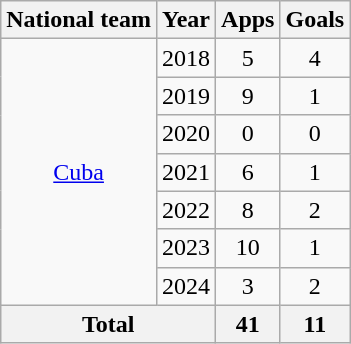<table class="wikitable" style="text-align:center">
<tr>
<th>National team</th>
<th>Year</th>
<th>Apps</th>
<th>Goals</th>
</tr>
<tr>
<td rowspan="7"><a href='#'>Cuba</a></td>
<td>2018</td>
<td>5</td>
<td>4</td>
</tr>
<tr>
<td>2019</td>
<td>9</td>
<td>1</td>
</tr>
<tr>
<td>2020</td>
<td>0</td>
<td>0</td>
</tr>
<tr>
<td>2021</td>
<td>6</td>
<td>1</td>
</tr>
<tr>
<td>2022</td>
<td>8</td>
<td>2</td>
</tr>
<tr>
<td>2023</td>
<td>10</td>
<td>1</td>
</tr>
<tr>
<td>2024</td>
<td>3</td>
<td>2</td>
</tr>
<tr>
<th colspan="2">Total</th>
<th>41</th>
<th>11</th>
</tr>
</table>
